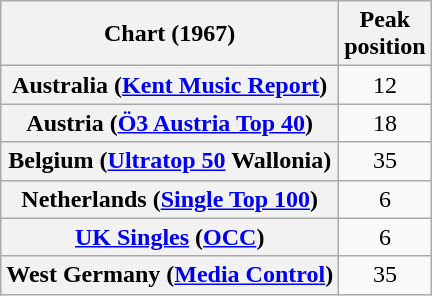<table class="wikitable plainrowheaders" style="text-align:center">
<tr>
<th scope="col">Chart (1967)</th>
<th scope="col">Peak<br>position</th>
</tr>
<tr>
<th scope="row">Australia (<a href='#'>Kent Music Report</a>)</th>
<td>12</td>
</tr>
<tr>
<th scope="row">Austria (<a href='#'>Ö3 Austria Top 40</a>)</th>
<td>18</td>
</tr>
<tr>
<th scope="row">Belgium (<a href='#'>Ultratop 50</a> Wallonia)</th>
<td>35</td>
</tr>
<tr>
<th scope="row">Netherlands (<a href='#'>Single Top 100</a>)</th>
<td>6</td>
</tr>
<tr>
<th scope="row"><a href='#'>UK Singles</a> (<a href='#'>OCC</a>)</th>
<td>6</td>
</tr>
<tr>
<th scope="row">West Germany (<a href='#'>Media Control</a>)</th>
<td>35</td>
</tr>
</table>
